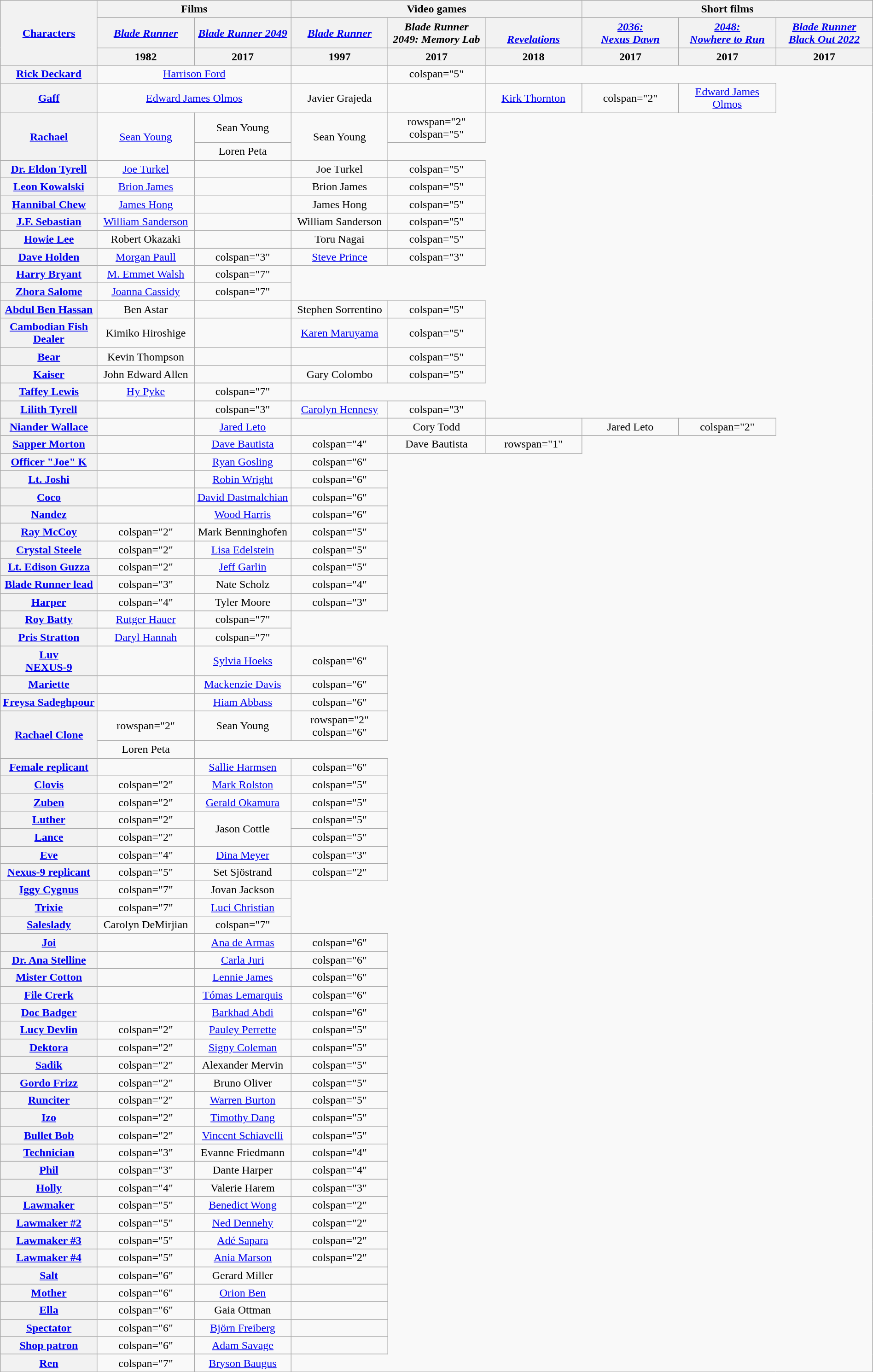<table class="wikitable" style="text-align:center; width:100%">
<tr>
<th rowspan="3" scope="col" style="width:10%;"><a href='#'>Characters</a></th>
<th colspan="2" scope="colgroup">Films</th>
<th colspan="3" scope="colgroup">Video games</th>
<th colspan="3" scope="colgroup">Short films</th>
</tr>
<tr>
<th style="width:10%;" scope="col"><em><a href='#'>Blade Runner</a></em></th>
<th style="width:10%;" scope="col"><em><a href='#'>Blade Runner 2049</a></em></th>
<th style="width:10%;" scope="col"><em><a href='#'>Blade Runner</a></em></th>
<th style="width:10%;" scope="col"><em>Blade Runner 2049: Memory Lab</em></th>
<th style="width:10%;" scope="col"><em><a href='#'><br>Revelations</a></em></th>
<th style="width:10%;" scope="col"><em><a href='#'>2036:<br>Nexus Dawn</a></em></th>
<th style="width:10%;" scope="col"><em><a href='#'>2048:<br>Nowhere to Run</a></em></th>
<th style="width:10%;" scope="col"><em><a href='#'>Blade Runner Black Out 2022</a></em></th>
</tr>
<tr>
<th>1982</th>
<th>2017</th>
<th>1997</th>
<th>2017</th>
<th>2018</th>
<th>2017</th>
<th>2017</th>
<th>2017</th>
</tr>
<tr>
<th><a href='#'>Rick Deckard <br></a></th>
<td colspan="2"><a href='#'>Harrison Ford</a></td>
<td></td>
<td>colspan="5" </td>
</tr>
<tr>
<th><a href='#'>Gaff</a></th>
<td colspan="2"><a href='#'>Edward James Olmos</a></td>
<td>Javier Grajeda  <br></td>
<td></td>
<td><a href='#'>Kirk Thornton</a></td>
<td>colspan="2" </td>
<td><a href='#'>Edward James Olmos</a></td>
</tr>
<tr>
<th rowspan="2"><a href='#'>Rachael <br></a></th>
<td rowspan="2"><a href='#'>Sean Young</a></td>
<td>Sean Young</td>
<td rowspan="2">Sean Young</td>
<td>rowspan="2" colspan="5" </td>
</tr>
<tr>
<td>Loren Peta <br></td>
</tr>
<tr>
<th><a href='#'>Dr. Eldon Tyrell</a></th>
<td><a href='#'>Joe Turkel</a></td>
<td></td>
<td>Joe Turkel</td>
<td>colspan="5" </td>
</tr>
<tr>
<th><a href='#'>Leon Kowalski <br></a></th>
<td><a href='#'>Brion James</a></td>
<td></td>
<td>Brion James</td>
<td>colspan="5" </td>
</tr>
<tr>
<th><a href='#'>Hannibal Chew</a></th>
<td><a href='#'>James Hong</a></td>
<td></td>
<td>James Hong</td>
<td>colspan="5" </td>
</tr>
<tr>
<th><a href='#'>J.F. Sebastian</a></th>
<td><a href='#'>William Sanderson</a></td>
<td></td>
<td>William Sanderson</td>
<td>colspan="5" </td>
</tr>
<tr>
<th><a href='#'>Howie Lee <br></a></th>
<td>Robert Okazaki</td>
<td></td>
<td>Toru Nagai</td>
<td>colspan="5" </td>
</tr>
<tr>
<th><a href='#'>Dave Holden</a></th>
<td><a href='#'>Morgan Paull</a></td>
<td>colspan="3" </td>
<td><a href='#'>Steve Prince</a></td>
<td>colspan="3" </td>
</tr>
<tr>
<th><a href='#'>Harry Bryant</a></th>
<td><a href='#'>M. Emmet Walsh</a></td>
<td>colspan="7" </td>
</tr>
<tr>
<th><a href='#'>Zhora Salome <br></a></th>
<td><a href='#'>Joanna Cassidy</a></td>
<td>colspan="7" </td>
</tr>
<tr>
<th><a href='#'>Abdul Ben Hassan</a></th>
<td>Ben Astar</td>
<td></td>
<td>Stephen Sorrentino</td>
<td>colspan="5" </td>
</tr>
<tr>
<th><a href='#'>Cambodian Fish Dealer</a></th>
<td>Kimiko Hiroshige</td>
<td></td>
<td><a href='#'>Karen Maruyama</a></td>
<td>colspan="5" </td>
</tr>
<tr>
<th><a href='#'>Bear</a></th>
<td>Kevin Thompson</td>
<td></td>
<td></td>
<td>colspan="5" </td>
</tr>
<tr>
<th><a href='#'>Kaiser</a></th>
<td>John Edward Allen</td>
<td></td>
<td>Gary Colombo</td>
<td>colspan="5" </td>
</tr>
<tr>
<th><a href='#'>Taffey Lewis</a></th>
<td><a href='#'>Hy Pyke</a></td>
<td>colspan="7" </td>
</tr>
<tr>
<th><a href='#'>Lilith Tyrell</a></th>
<td></td>
<td>colspan="3" </td>
<td><a href='#'>Carolyn Hennesy</a></td>
<td>colspan="3" </td>
</tr>
<tr>
<th><a href='#'>Niander Wallace</a></th>
<td></td>
<td><a href='#'>Jared Leto</a></td>
<td></td>
<td>Cory Todd</td>
<td></td>
<td>Jared Leto</td>
<td>colspan="2" </td>
</tr>
<tr>
<th><a href='#'>Sapper Morton <br></a></th>
<td></td>
<td><a href='#'>Dave Bautista</a></td>
<td>colspan="4" </td>
<td>Dave Bautista</td>
<td>rowspan="1" </td>
</tr>
<tr>
<th><a href='#'>Officer "Joe" K <br></a></th>
<td></td>
<td><a href='#'>Ryan Gosling</a></td>
<td>colspan="6" </td>
</tr>
<tr>
<th><a href='#'>Lt. Joshi</a></th>
<td></td>
<td><a href='#'>Robin Wright</a></td>
<td>colspan="6" </td>
</tr>
<tr>
<th><a href='#'>Coco</a></th>
<td></td>
<td><a href='#'>David Dastmalchian</a></td>
<td>colspan="6" </td>
</tr>
<tr>
<th><a href='#'>Nandez</a></th>
<td></td>
<td><a href='#'>Wood Harris</a></td>
<td>colspan="6" </td>
</tr>
<tr>
<th><a href='#'>Ray McCoy</a></th>
<td>colspan="2" </td>
<td>Mark Benninghofen</td>
<td>colspan="5" </td>
</tr>
<tr>
<th><a href='#'>Crystal Steele</a></th>
<td>colspan="2" </td>
<td><a href='#'>Lisa Edelstein</a></td>
<td>colspan="5" </td>
</tr>
<tr>
<th><a href='#'>Lt. Edison Guzza</a></th>
<td>colspan="2" </td>
<td><a href='#'>Jeff Garlin</a></td>
<td>colspan="5" </td>
</tr>
<tr>
<th><a href='#'>Blade Runner lead <br></a></th>
<td>colspan="3" </td>
<td>Nate Scholz</td>
<td>colspan="4" </td>
</tr>
<tr>
<th><a href='#'>Harper</a></th>
<td>colspan="4" </td>
<td>Tyler Moore</td>
<td>colspan="3" </td>
</tr>
<tr>
<th><a href='#'>Roy Batty <br></a></th>
<td><a href='#'>Rutger Hauer</a></td>
<td>colspan="7" </td>
</tr>
<tr>
<th><a href='#'>Pris Stratton <br></a></th>
<td><a href='#'>Daryl Hannah</a></td>
<td>colspan="7" </td>
</tr>
<tr>
<th><a href='#'>Luv</a> <br><a href='#'>NEXUS-9</a></th>
<td></td>
<td><a href='#'>Sylvia Hoeks</a></td>
<td>colspan="6" </td>
</tr>
<tr>
<th><a href='#'>Mariette</a></th>
<td></td>
<td><a href='#'>Mackenzie Davis</a></td>
<td>colspan="6" </td>
</tr>
<tr>
<th><a href='#'>Freysa Sadeghpour <br></a></th>
<td></td>
<td><a href='#'>Hiam Abbass</a></td>
<td>colspan="6" </td>
</tr>
<tr>
<th rowspan="2"><a href='#'>Rachael Clone</a></th>
<td>rowspan="2" </td>
<td>Sean Young</td>
<td>rowspan="2" colspan="6" </td>
</tr>
<tr>
<td>Loren Peta <br></td>
</tr>
<tr>
<th><a href='#'>Female replicant</a></th>
<td></td>
<td><a href='#'>Sallie Harmsen</a></td>
<td>colspan="6" </td>
</tr>
<tr>
<th><a href='#'>Clovis</a></th>
<td>colspan="2" </td>
<td><a href='#'>Mark Rolston</a></td>
<td>colspan="5" </td>
</tr>
<tr>
<th><a href='#'>Zuben</a></th>
<td>colspan="2" </td>
<td><a href='#'>Gerald Okamura</a></td>
<td>colspan="5" </td>
</tr>
<tr>
<th><a href='#'>Luther</a></th>
<td>colspan="2" </td>
<td rowspan="2">Jason Cottle</td>
<td>colspan="5" </td>
</tr>
<tr>
<th><a href='#'>Lance</a></th>
<td>colspan="2" </td>
<td>colspan="5" </td>
</tr>
<tr>
<th><a href='#'>Eve</a></th>
<td>colspan="4" </td>
<td><a href='#'>Dina Meyer</a></td>
<td>colspan="3" </td>
</tr>
<tr>
<th><a href='#'>Nexus-9 replicant</a></th>
<td>colspan="5" </td>
<td>Set Sjöstrand</td>
<td>colspan="2" </td>
</tr>
<tr>
<th><a href='#'>Iggy Cygnus <br></a></th>
<td>colspan="7" </td>
<td>Jovan Jackson</td>
</tr>
<tr>
<th><a href='#'>Trixie <br></a></th>
<td>colspan="7" </td>
<td><a href='#'>Luci Christian</a></td>
</tr>
<tr>
<th><a href='#'>Saleslady</a></th>
<td>Carolyn DeMirjian</td>
<td>colspan="7" </td>
</tr>
<tr>
<th><a href='#'>Joi</a></th>
<td></td>
<td><a href='#'>Ana de Armas</a></td>
<td>colspan="6" </td>
</tr>
<tr>
<th><a href='#'>Dr. Ana Stelline</a></th>
<td></td>
<td><a href='#'>Carla Juri</a></td>
<td>colspan="6" </td>
</tr>
<tr>
<th><a href='#'>Mister Cotton</a></th>
<td></td>
<td><a href='#'>Lennie James</a></td>
<td>colspan="6" </td>
</tr>
<tr>
<th><a href='#'>File Crerk</a></th>
<td></td>
<td><a href='#'>Tómas Lemarquis</a></td>
<td>colspan="6" </td>
</tr>
<tr>
<th><a href='#'>Doc Badger</a></th>
<td></td>
<td><a href='#'>Barkhad Abdi</a></td>
<td>colspan="6" </td>
</tr>
<tr>
<th><a href='#'>Lucy Devlin</a></th>
<td>colspan="2" </td>
<td><a href='#'>Pauley Perrette</a></td>
<td>colspan="5" </td>
</tr>
<tr>
<th><a href='#'>Dektora</a></th>
<td>colspan="2" </td>
<td><a href='#'>Signy Coleman</a></td>
<td>colspan="5" </td>
</tr>
<tr>
<th><a href='#'>Sadik</a></th>
<td>colspan="2" </td>
<td>Alexander Mervin</td>
<td>colspan="5" </td>
</tr>
<tr>
<th><a href='#'>Gordo Frizz</a></th>
<td>colspan="2" </td>
<td>Bruno Oliver</td>
<td>colspan="5" </td>
</tr>
<tr>
<th><a href='#'>Runciter</a></th>
<td>colspan="2" </td>
<td><a href='#'>Warren Burton</a></td>
<td>colspan="5" </td>
</tr>
<tr>
<th><a href='#'>Izo</a></th>
<td>colspan="2" </td>
<td><a href='#'>Timothy Dang</a></td>
<td>colspan="5" </td>
</tr>
<tr>
<th><a href='#'>Bullet Bob</a></th>
<td>colspan="2" </td>
<td><a href='#'>Vincent Schiavelli</a></td>
<td>colspan="5" </td>
</tr>
<tr>
<th><a href='#'>Technician</a></th>
<td>colspan="3" </td>
<td>Evanne Friedmann</td>
<td>colspan="4" </td>
</tr>
<tr>
<th><a href='#'>Phil</a></th>
<td>colspan="3" </td>
<td>Dante Harper</td>
<td>colspan="4" </td>
</tr>
<tr>
<th><a href='#'>Holly</a></th>
<td>colspan="4" </td>
<td>Valerie Harem</td>
<td>colspan="3" </td>
</tr>
<tr>
<th><a href='#'>Lawmaker</a></th>
<td>colspan="5" </td>
<td><a href='#'>Benedict Wong</a></td>
<td>colspan="2" </td>
</tr>
<tr>
<th><a href='#'>Lawmaker #2</a></th>
<td>colspan="5" </td>
<td><a href='#'>Ned Dennehy</a></td>
<td>colspan="2" </td>
</tr>
<tr>
<th><a href='#'>Lawmaker #3</a></th>
<td>colspan="5" </td>
<td><a href='#'>Adé Sapara</a></td>
<td>colspan="2" </td>
</tr>
<tr>
<th><a href='#'>Lawmaker #4</a></th>
<td>colspan="5" </td>
<td><a href='#'>Ania Marson</a></td>
<td>colspan="2" </td>
</tr>
<tr>
<th><a href='#'>Salt</a></th>
<td>colspan="6" </td>
<td>Gerard Miller</td>
<td></td>
</tr>
<tr>
<th><a href='#'>Mother</a></th>
<td>colspan="6" </td>
<td><a href='#'>Orion Ben</a></td>
<td></td>
</tr>
<tr>
<th><a href='#'>Ella</a></th>
<td>colspan="6" </td>
<td>Gaia Ottman</td>
<td></td>
</tr>
<tr>
<th><a href='#'>Spectator</a></th>
<td>colspan="6" </td>
<td><a href='#'>Björn Freiberg</a></td>
<td></td>
</tr>
<tr>
<th><a href='#'>Shop patron</a></th>
<td>colspan="6" </td>
<td><a href='#'>Adam Savage</a></td>
<td></td>
</tr>
<tr>
<th><a href='#'>Ren</a></th>
<td>colspan="7" </td>
<td><a href='#'>Bryson Baugus</a></td>
</tr>
</table>
